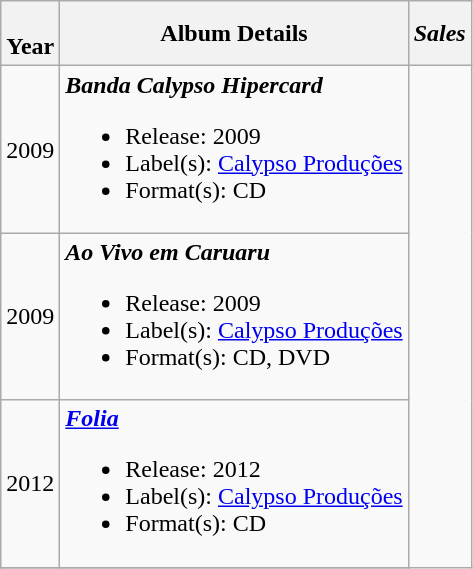<table class="wikitable">
<tr>
<th><br>Year</th>
<th>Album Details</th>
<th style="font-style:italic;">Sales</th>
</tr>
<tr>
<td>2009</td>
<td><strong><em>Banda Calypso Hipercard</em></strong><br><ul><li>Release: 2009</li><li>Label(s): <a href='#'>Calypso Produções</a></li><li>Format(s): CD</li></ul></td>
</tr>
<tr>
<td>2009</td>
<td><strong><em>Ao Vivo em Caruaru</em></strong><br><ul><li>Release: 2009</li><li>Label(s): <a href='#'>Calypso Produções</a></li><li>Format(s): CD, DVD</li></ul></td>
</tr>
<tr>
<td>2012</td>
<td><strong><em><a href='#'>Folia</a></em></strong><br><ul><li>Release: 2012</li><li>Label(s): <a href='#'>Calypso Produções</a></li><li>Format(s): CD</li></ul></td>
</tr>
<tr>
</tr>
</table>
